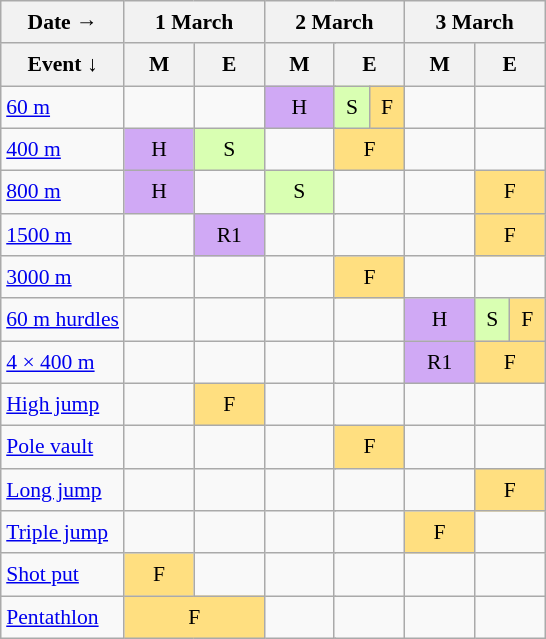<table class="wikitable mw-datatable" style="margin:0.5em auto; font-size:90%; line-height:1.5em;">
<tr align=center>
<th>Date →</th>
<th width=80px colspan=4>1 March</th>
<th width=80px colspan=4>2 March</th>
<th width=80px colspan=4>3 March</th>
</tr>
<tr>
<th>Event ↓</th>
<th width=40px colspan=2>M</th>
<th width=40px colspan=2>E</th>
<th width=40px colspan=2>M</th>
<th width=40px colspan=2>E</th>
<th width=40px colspan=2>M</th>
<th width=40px colspan=2>E</th>
</tr>
<tr align=center>
<td align=left><a href='#'>60 m</a></td>
<td colspan=2></td>
<td colspan=2></td>
<td bgcolor="#D0A9F5" colspan=2>H</td>
<td bgcolor="#D9FFB2">S</td>
<td bgcolor="#FFDF80">F</td>
<td colspan=2></td>
<td colspan=2></td>
</tr>
<tr align=center>
<td align=left><a href='#'>400 m</a></td>
<td bgcolor="#D0A9F5" colspan=2>H</td>
<td bgcolor="#D9FFB2" colspan=2>S</td>
<td colspan=2></td>
<td bgcolor="#FFDF80" colspan=2>F</td>
<td colspan=2></td>
<td colspan=2></td>
</tr>
<tr align=center>
<td align=left><a href='#'>800 m</a></td>
<td bgcolor="#D0A9F5" colspan=2>H</td>
<td colspan=2></td>
<td bgcolor="#D9FFB2" colspan=2>S</td>
<td colspan=2></td>
<td colspan=2></td>
<td bgcolor="#FFDF80" colspan=2>F</td>
</tr>
<tr align=center>
<td align=left><a href='#'>1500 m</a></td>
<td colspan=2></td>
<td bgcolor="#D0A9F5" colspan=2>R1</td>
<td colspan=2></td>
<td colspan=2></td>
<td colspan=2></td>
<td bgcolor="#FFDF80" colspan=2>F</td>
</tr>
<tr align=center>
<td align=left><a href='#'>3000 m</a></td>
<td colspan=2></td>
<td colspan=2></td>
<td colspan=2></td>
<td bgcolor="#FFDF80" colspan=2>F</td>
<td colspan=2></td>
<td colspan=2></td>
</tr>
<tr align=center>
<td align=left><a href='#'>60 m hurdles</a></td>
<td colspan=2></td>
<td colspan=2></td>
<td colspan=2></td>
<td colspan=2></td>
<td bgcolor="#D0A9F5" colspan=2>H</td>
<td bgcolor="#D9FFB2">S</td>
<td bgcolor="#FFDF80">F</td>
</tr>
<tr align=center>
<td align=left><a href='#'>4 × 400 m</a></td>
<td colspan=2></td>
<td colspan=2></td>
<td colspan=2></td>
<td colspan=2></td>
<td bgcolor="#D0A9F5" colspan=2>R1</td>
<td bgcolor="#FFDF80" colspan=2>F</td>
</tr>
<tr align=center>
<td align=left><a href='#'>High jump</a></td>
<td colspan=2></td>
<td bgcolor="#FFDF80" colspan=2>F</td>
<td colspan=2></td>
<td colspan=2></td>
<td colspan=2></td>
<td colspan=2></td>
</tr>
<tr align=center>
<td align=left><a href='#'>Pole vault</a></td>
<td colspan=2></td>
<td colspan=2></td>
<td colspan=2></td>
<td bgcolor="#FFDF80" colspan=2>F</td>
<td colspan=2></td>
<td colspan=2></td>
</tr>
<tr align=center>
<td align=left><a href='#'>Long jump</a></td>
<td colspan=2></td>
<td colspan=2></td>
<td colspan=2></td>
<td colspan=2></td>
<td colspan=2></td>
<td bgcolor="#FFDF80" colspan=2>F</td>
</tr>
<tr align=center>
<td align=left><a href='#'>Triple jump</a></td>
<td colspan=2></td>
<td colspan=2></td>
<td colspan=2></td>
<td colspan=2></td>
<td bgcolor="#FFDF80" colspan=2>F</td>
<td colspan=2></td>
</tr>
<tr align=center>
<td align=left><a href='#'>Shot put</a></td>
<td bgcolor="#FFDF80" colspan=2>F</td>
<td colspan=2></td>
<td colspan=2></td>
<td colspan=2></td>
<td colspan=2></td>
<td colspan=2></td>
</tr>
<tr align=center>
<td align=left><a href='#'>Pentathlon</a></td>
<td bgcolor="#FFDF80" colspan=4>F</td>
<td colspan=2></td>
<td colspan=2></td>
<td colspan=2></td>
<td colspan=2></td>
</tr>
</table>
